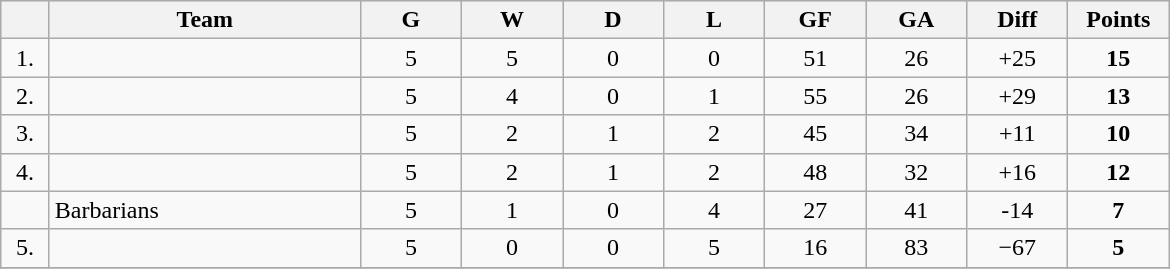<table class=wikitable style="text-align:center">
<tr bgcolor="#DCDCDC">
<th width="25"></th>
<th width="200">Team</th>
<th width="60">G</th>
<th width="60">W</th>
<th width="60">D</th>
<th width="60">L</th>
<th width="60">GF</th>
<th width="60">GA</th>
<th width="60">Diff</th>
<th width="60">Points</th>
</tr>
<tr>
<td>1.</td>
<td align=left></td>
<td>5</td>
<td>5</td>
<td>0</td>
<td>0</td>
<td>51</td>
<td>26</td>
<td>+25</td>
<td><strong>15</strong></td>
</tr>
<tr>
<td>2.</td>
<td align=left></td>
<td>5</td>
<td>4</td>
<td>0</td>
<td>1</td>
<td>55</td>
<td>26</td>
<td>+29</td>
<td><strong>13</strong></td>
</tr>
<tr>
<td>3.</td>
<td align=left></td>
<td>5</td>
<td>2</td>
<td>1</td>
<td>2</td>
<td>45</td>
<td>34</td>
<td>+11</td>
<td><strong>10</strong></td>
</tr>
<tr>
<td>4.</td>
<td align=left></td>
<td>5</td>
<td>2</td>
<td>1</td>
<td>2</td>
<td>48</td>
<td>32</td>
<td>+16</td>
<td><strong>12</strong></td>
</tr>
<tr>
<td></td>
<td align=left> Barbarians</td>
<td>5</td>
<td>1</td>
<td>0</td>
<td>4</td>
<td>27</td>
<td>41</td>
<td>-14</td>
<td><strong>7</strong></td>
</tr>
<tr>
<td>5.</td>
<td align=left></td>
<td>5</td>
<td>0</td>
<td>0</td>
<td>5</td>
<td>16</td>
<td>83</td>
<td>−67</td>
<td><strong>5</strong></td>
</tr>
<tr>
</tr>
</table>
